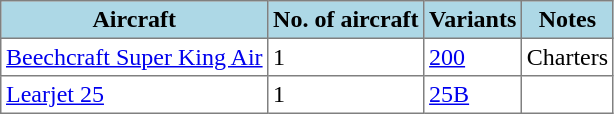<table class="toccolours" border="1" cellpadding="3" style="border-collapse:collapse">
<tr bgcolor=lightblue>
<th>Aircraft</th>
<th>No. of aircraft</th>
<th>Variants</th>
<th>Notes</th>
</tr>
<tr>
<td><a href='#'>Beechcraft Super King Air</a></td>
<td>1</td>
<td><a href='#'>200</a></td>
<td>Charters</td>
</tr>
<tr>
<td><a href='#'>Learjet 25</a></td>
<td>1</td>
<td><a href='#'>25B</a></td>
<td></td>
</tr>
</table>
